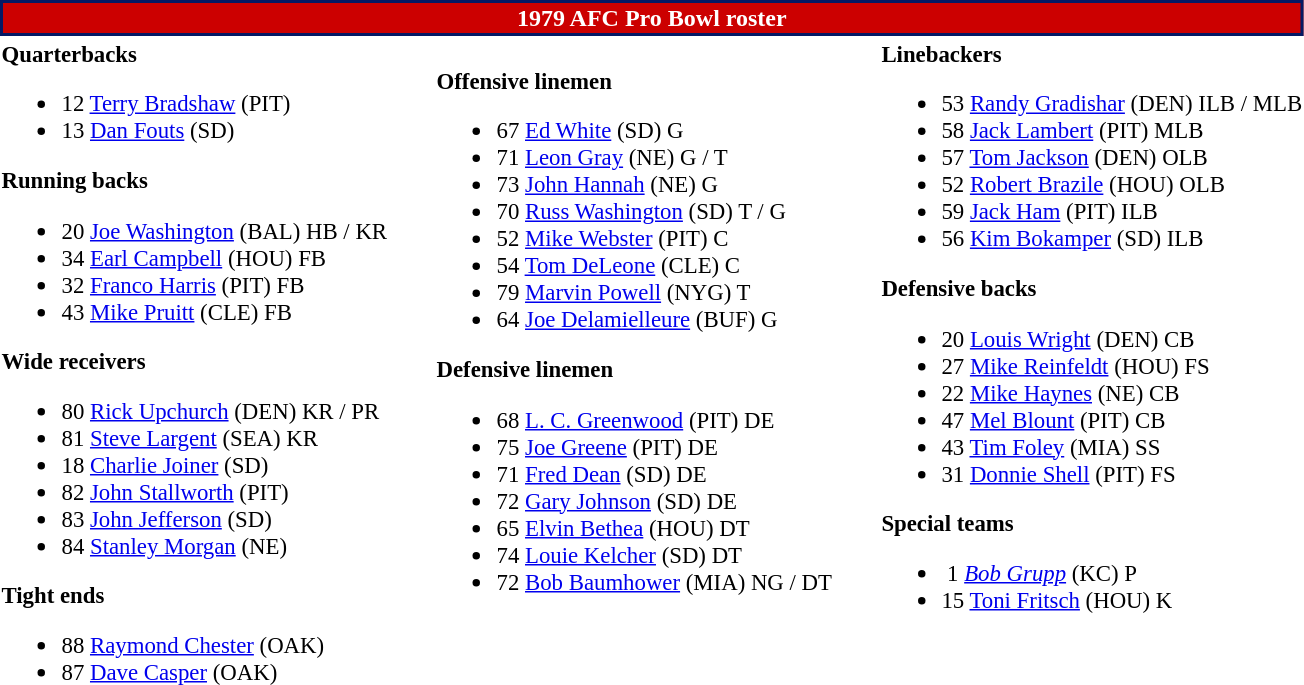<table class="toccolours" style="text-align: left;">
<tr>
<th colspan="7" style="text-align:center; border: 2px solid #051964; background:#cc0000; color: white;">1979 AFC Pro Bowl roster</th>
</tr>
<tr>
<td style="font-size: 95%;" valign="top"><strong>Quarterbacks</strong><br><ul><li><span>12</span> <a href='#'>Terry Bradshaw</a> (PIT)</li><li><span>13</span> <a href='#'>Dan Fouts</a> (SD)</li></ul><strong>Running backs</strong><ul><li><span>20</span> <a href='#'>Joe Washington</a> (BAL) HB / KR</li><li><span>34</span> <a href='#'>Earl Campbell</a> (HOU) FB</li><li><span>32</span> <a href='#'>Franco Harris</a> (PIT) FB</li><li><span>43</span> <a href='#'>Mike Pruitt</a> (CLE) FB</li></ul><strong>Wide receivers</strong><ul><li><span>80</span> <a href='#'>Rick Upchurch</a> (DEN) KR / PR</li><li><span>81</span> <a href='#'>Steve Largent</a> (SEA) KR</li><li><span>18</span> <a href='#'>Charlie Joiner</a> (SD)</li><li><span>82</span> <a href='#'>John Stallworth</a> (PIT)</li><li><span>83</span> <a href='#'>John Jefferson</a> (SD)</li><li><span>84</span> <a href='#'>Stanley Morgan</a> (NE)</li></ul><strong>Tight ends</strong><ul><li><span>88</span> <a href='#'>Raymond Chester</a> (OAK)</li><li><span>87</span> <a href='#'>Dave Casper</a> (OAK)</li></ul></td>
<td style="width: 25px;"></td>
<td style="font-size: 95%;" valign="top"><br><strong>Offensive linemen</strong><ul><li><span>67</span> <a href='#'>Ed White</a> (SD) G</li><li><span>71</span> <a href='#'>Leon Gray</a> (NE) G / T</li><li><span>73</span> <a href='#'>John Hannah</a> (NE) G</li><li><span>70</span> <a href='#'>Russ Washington</a> (SD) T / G</li><li><span>52</span> <a href='#'>Mike Webster</a> (PIT) C</li><li><span>54</span> <a href='#'>Tom DeLeone</a> (CLE) C</li><li><span>79</span> <a href='#'>Marvin Powell</a> (NYG) T</li><li><span>64</span> <a href='#'>Joe Delamielleure</a> (BUF) G</li></ul><strong>Defensive linemen</strong><ul><li><span>68</span> <a href='#'>L. C. Greenwood</a> (PIT) DE</li><li><span>75</span> <a href='#'>Joe Greene</a> (PIT) DE</li><li><span>71</span> <a href='#'>Fred Dean</a> (SD) DE</li><li><span>72</span> <a href='#'>Gary Johnson</a> (SD) DE</li><li><span>65</span> <a href='#'>Elvin Bethea</a> (HOU) DT</li><li><span>74</span> <a href='#'>Louie Kelcher</a> (SD) DT</li><li><span>72</span> <a href='#'>Bob Baumhower</a> (MIA) NG / DT</li></ul></td>
<td style="width: 25px;"></td>
<td style="font-size: 95%;" valign="top"><strong>Linebackers</strong><br><ul><li><span>53</span> <a href='#'>Randy Gradishar</a> (DEN) ILB / MLB</li><li><span>58</span> <a href='#'>Jack Lambert</a> (PIT) MLB</li><li><span>57</span> <a href='#'>Tom Jackson</a> (DEN) OLB</li><li><span>52</span> <a href='#'>Robert Brazile</a> (HOU) OLB</li><li><span>59</span> <a href='#'>Jack Ham</a> (PIT) ILB</li><li><span>56</span> <a href='#'>Kim Bokamper</a> (SD) ILB</li></ul><strong>Defensive backs</strong><ul><li><span>20</span> <a href='#'>Louis Wright</a> (DEN) CB</li><li><span>27</span> <a href='#'>Mike Reinfeldt</a> (HOU) FS</li><li><span>22</span> <a href='#'>Mike Haynes</a> (NE) CB</li><li><span>47</span> <a href='#'>Mel Blount</a> (PIT) CB</li><li><span>43</span> <a href='#'>Tim Foley</a> (MIA) SS</li><li><span>31</span> <a href='#'>Donnie Shell</a> (PIT) FS</li></ul><strong>Special teams</strong><ul><li><span> 1</span>   <em><a href='#'>Bob Grupp</a></em> (KC) P</li><li><span>15</span> <a href='#'>Toni Fritsch</a> (HOU) K</li></ul></td>
</tr>
</table>
